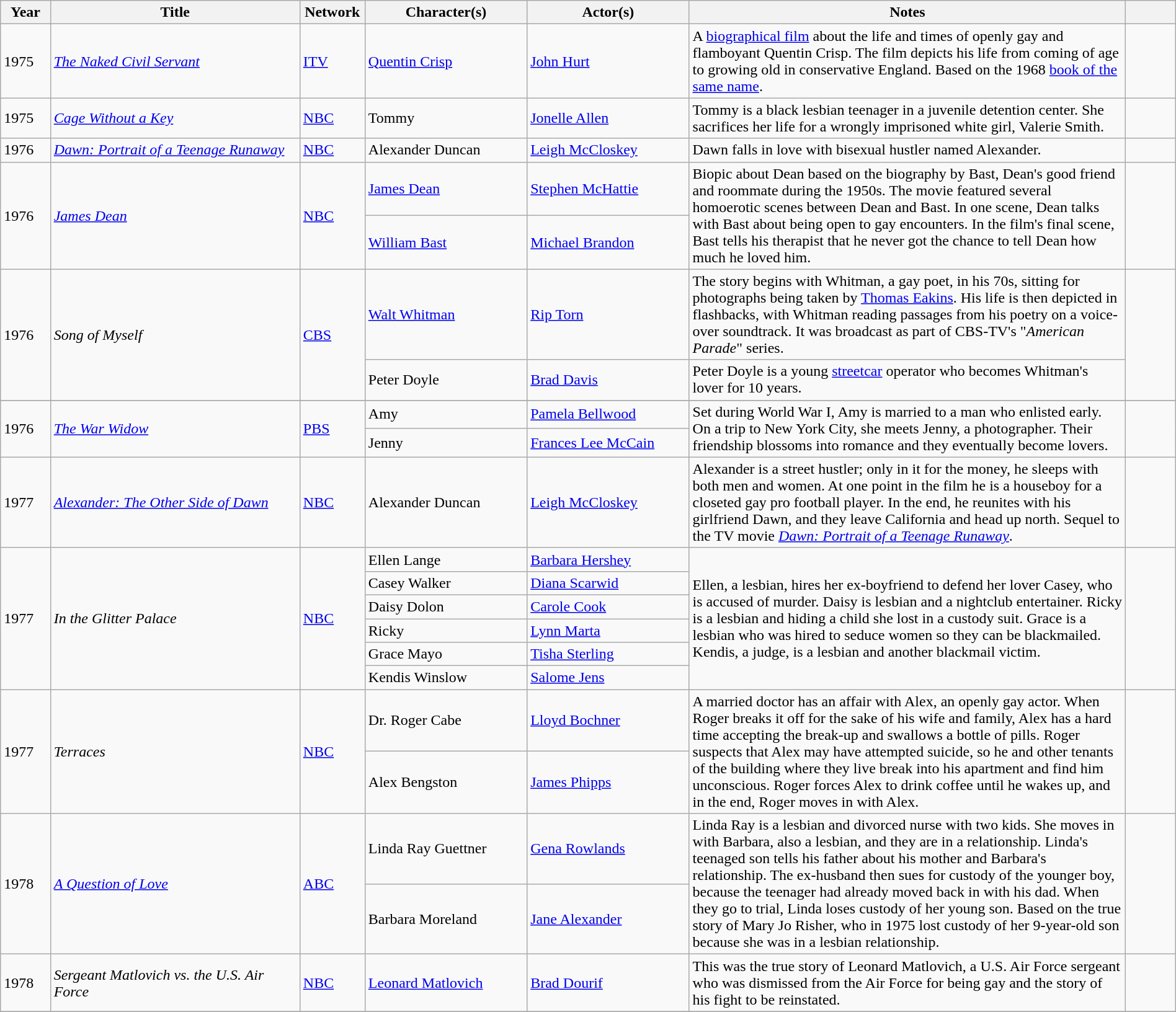<table class="wikitable sortable" style="width: 100%">
<tr>
<th style="width:4%;">Year</th>
<th style="width:20%;">Title</th>
<th style="width:4%;">Network</th>
<th style="width:13%;">Character(s)</th>
<th style="width:13%;">Actor(s)</th>
<th style="width:35%;">Notes</th>
<th style="width:4%;" class="unsortable"></th>
</tr>
<tr>
<td>1975</td>
<td><em><a href='#'>The Naked Civil Servant</a></em></td>
<td><a href='#'>ITV</a></td>
<td><a href='#'>Quentin Crisp</a></td>
<td><a href='#'>John Hurt</a></td>
<td>A <a href='#'>biographical film</a> about the life and times of openly gay and flamboyant Quentin Crisp. The film depicts his life from coming of age to growing old in conservative England. Based on the 1968 <a href='#'>book of the same name</a>.</td>
<td></td>
</tr>
<tr>
<td>1975</td>
<td><em><a href='#'>Cage Without a Key</a></em></td>
<td><a href='#'>NBC</a></td>
<td>Tommy</td>
<td><a href='#'>Jonelle Allen</a></td>
<td>Tommy is a black lesbian teenager in a juvenile detention center. She sacrifices her life for a wrongly imprisoned white girl, Valerie Smith.</td>
<td></td>
</tr>
<tr>
<td>1976</td>
<td><em><a href='#'>Dawn: Portrait of a Teenage Runaway</a></em></td>
<td><a href='#'>NBC</a></td>
<td>Alexander Duncan</td>
<td><a href='#'>Leigh McCloskey</a></td>
<td>Dawn falls in love with bisexual hustler named Alexander.</td>
<td></td>
</tr>
<tr>
<td rowspan="2">1976</td>
<td rowspan="2"><em><a href='#'>James Dean</a></em></td>
<td rowspan="2"><a href='#'>NBC</a></td>
<td><a href='#'>James Dean</a></td>
<td><a href='#'>Stephen McHattie</a></td>
<td rowspan="2">Biopic about Dean based on the biography by Bast, Dean's good friend and roommate during the 1950s. The movie featured several homoerotic scenes between Dean and Bast. In one scene, Dean talks with Bast about being open to gay encounters. In the film's final scene, Bast tells his therapist that he never got the chance to tell Dean how much he loved him.</td>
<td rowspan="2"></td>
</tr>
<tr>
<td><a href='#'>William Bast</a></td>
<td><a href='#'>Michael Brandon</a></td>
</tr>
<tr>
<td rowspan="2">1976</td>
<td rowspan="2"><em>Song of Myself</em></td>
<td rowspan="2"><a href='#'>CBS</a></td>
<td><a href='#'>Walt Whitman</a></td>
<td><a href='#'>Rip Torn</a></td>
<td>The story begins with Whitman, a gay poet, in his 70s, sitting for photographs being taken by <a href='#'>Thomas Eakins</a>. His life is then depicted in flashbacks, with Whitman reading passages from his poetry on a voice-over soundtrack. It was broadcast as part of CBS‐TV's "<em>American Parade</em>" series.</td>
<td rowspan="2"></td>
</tr>
<tr>
<td>Peter Doyle</td>
<td><a href='#'>Brad Davis</a></td>
<td>Peter Doyle is a young <a href='#'>streetcar</a> operator who becomes Whitman's lover for 10 years.</td>
</tr>
<tr>
</tr>
<tr>
<td rowspan="2">1976</td>
<td rowspan="2"><em><a href='#'>The War Widow</a></em></td>
<td rowspan="2"><a href='#'>PBS</a></td>
<td>Amy</td>
<td><a href='#'>Pamela Bellwood</a></td>
<td rowspan="2">Set during World War I, Amy is married to a man who enlisted early. On a trip to New York City, she meets Jenny, a photographer. Their friendship blossoms into romance and they eventually become lovers.</td>
<td rowspan="2"></td>
</tr>
<tr>
<td>Jenny</td>
<td><a href='#'>Frances Lee McCain</a></td>
</tr>
<tr>
<td>1977</td>
<td><em><a href='#'>Alexander: The Other Side of Dawn</a></em></td>
<td><a href='#'>NBC</a></td>
<td>Alexander Duncan</td>
<td><a href='#'>Leigh McCloskey</a></td>
<td>Alexander is a street hustler; only in it for the money, he sleeps with both men and women. At one point in the film he is a houseboy for a closeted gay pro football player. In the end, he reunites with his girlfriend Dawn, and they leave California and head up north. Sequel to the TV movie <em><a href='#'>Dawn: Portrait of a Teenage Runaway</a></em>.</td>
<td></td>
</tr>
<tr>
<td rowspan="6">1977</td>
<td rowspan="6"><em>In the Glitter Palace</em></td>
<td rowspan="6"><a href='#'>NBC</a></td>
<td>Ellen Lange</td>
<td><a href='#'>Barbara Hershey</a></td>
<td rowspan="6">Ellen, a lesbian, hires her ex-boyfriend to defend her lover Casey, who is accused of murder. Daisy is lesbian and a nightclub entertainer. Ricky is a lesbian and hiding a child she lost in a custody suit. Grace is a lesbian who was hired to seduce women so they can be blackmailed. Kendis, a judge, is a lesbian and another blackmail victim.</td>
<td rowspan="6"></td>
</tr>
<tr>
<td>Casey Walker</td>
<td><a href='#'>Diana Scarwid</a></td>
</tr>
<tr>
<td>Daisy Dolon</td>
<td><a href='#'>Carole Cook</a></td>
</tr>
<tr>
<td>Ricky</td>
<td><a href='#'>Lynn Marta</a></td>
</tr>
<tr>
<td>Grace Mayo</td>
<td><a href='#'>Tisha Sterling</a></td>
</tr>
<tr>
<td>Kendis Winslow</td>
<td><a href='#'>Salome Jens</a></td>
</tr>
<tr>
<td rowspan="2">1977</td>
<td rowspan="2"><em>Terraces</em></td>
<td rowspan="2"><a href='#'>NBC</a></td>
<td>Dr. Roger Cabe</td>
<td><a href='#'>Lloyd Bochner</a></td>
<td rowspan="2">A married doctor has an affair with Alex, an openly gay actor. When Roger breaks it off for the sake of his wife and family, Alex has a hard time accepting the break-up and swallows a bottle of pills. Roger suspects that Alex may have attempted suicide, so he and other tenants of the building where they live break into his apartment and find him unconscious. Roger forces Alex to drink coffee until he wakes up, and in the end, Roger moves in with Alex.</td>
<td rowspan="2"></td>
</tr>
<tr>
<td>Alex Bengston</td>
<td><a href='#'>James Phipps</a></td>
</tr>
<tr>
<td rowspan="2">1978</td>
<td rowspan="2"><em><a href='#'>A Question of Love</a></em></td>
<td rowspan="2"><a href='#'>ABC</a></td>
<td>Linda Ray Guettner</td>
<td><a href='#'>Gena Rowlands</a></td>
<td rowspan="2">Linda Ray is a lesbian and divorced nurse with two kids. She moves in with Barbara, also a lesbian, and they are in a relationship. Linda's teenaged son tells his father about his mother and Barbara's relationship. The ex-husband then sues for custody of the younger boy, because the teenager had already moved back in with his dad. When they go to trial, Linda loses custody of her young son. Based on the true story of Mary Jo Risher, who in 1975 lost custody of her 9-year-old son because she was in a lesbian relationship.</td>
<td rowspan="2"></td>
</tr>
<tr>
<td>Barbara Moreland</td>
<td><a href='#'>Jane Alexander</a></td>
</tr>
<tr>
<td>1978</td>
<td><em>Sergeant Matlovich vs. the U.S. Air Force</em></td>
<td><a href='#'>NBC</a></td>
<td><a href='#'>Leonard Matlovich</a></td>
<td><a href='#'>Brad Dourif</a></td>
<td>This was the true story of Leonard Matlovich, a U.S. Air Force sergeant who was dismissed from the Air Force for being gay and the story of his fight to be reinstated.</td>
<td></td>
</tr>
<tr>
</tr>
</table>
